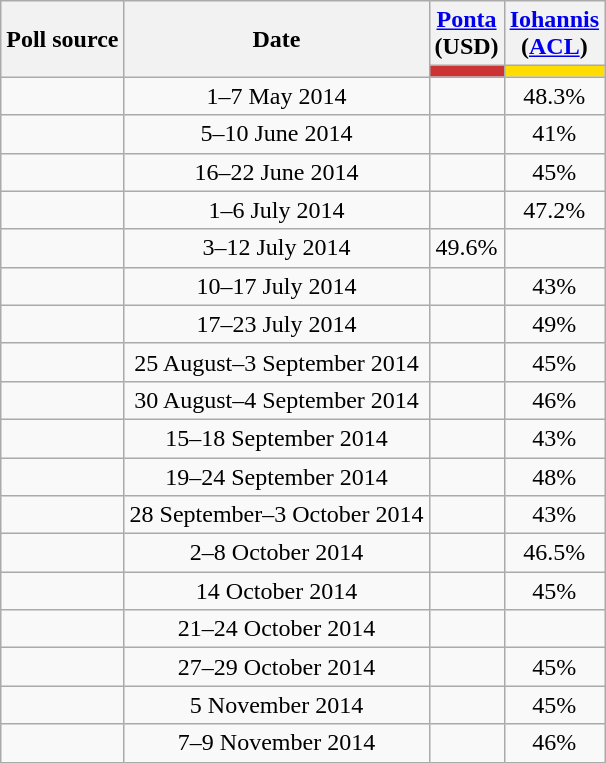<table class="wikitable">
<tr align="center">
<th rowspan="2">Poll source</th>
<th rowspan="2">Date</th>
<th><a href='#'>Ponta</a><br>(USD)</th>
<th><a href='#'>Iohannis</a><br>(<a href='#'>ACL</a>)</th>
</tr>
<tr align="center">
<td bgcolor=#CC3333></td>
<td bgcolor=#FFDD00></td>
</tr>
<tr align="center">
<td></td>
<td>1–7 May 2014</td>
<td></td>
<td>48.3%</td>
</tr>
<tr align="center">
<td></td>
<td>5–10 June 2014</td>
<td></td>
<td>41%</td>
</tr>
<tr align="center">
<td></td>
<td>16–22 June 2014</td>
<td></td>
<td>45%</td>
</tr>
<tr align="center">
<td></td>
<td>1–6 July 2014</td>
<td></td>
<td>47.2%</td>
</tr>
<tr align="center">
<td></td>
<td>3–12 July 2014</td>
<td>49.6%</td>
<td></td>
</tr>
<tr align="center">
<td></td>
<td>10–17 July 2014</td>
<td></td>
<td>43%</td>
</tr>
<tr align="center">
<td></td>
<td>17–23 July 2014</td>
<td></td>
<td>49%</td>
</tr>
<tr align="center">
<td></td>
<td>25 August–3 September 2014</td>
<td></td>
<td>45%</td>
</tr>
<tr align="center">
<td></td>
<td>30 August–4 September 2014</td>
<td></td>
<td>46%</td>
</tr>
<tr align="center">
<td></td>
<td>15–18 September 2014</td>
<td></td>
<td>43%</td>
</tr>
<tr align="center">
<td></td>
<td>19–24 September 2014</td>
<td></td>
<td>48%</td>
</tr>
<tr align="center">
<td></td>
<td>28 September–3 October 2014</td>
<td></td>
<td>43%</td>
</tr>
<tr align="center">
<td></td>
<td>2–8 October 2014</td>
<td></td>
<td>46.5%</td>
</tr>
<tr align="center">
<td></td>
<td>14 October 2014</td>
<td></td>
<td>45%</td>
</tr>
<tr align="center">
<td></td>
<td>21–24 October 2014</td>
<td></td>
<td></td>
</tr>
<tr align="center">
<td></td>
<td>27–29 October 2014</td>
<td></td>
<td>45%</td>
</tr>
<tr align="center">
<td></td>
<td>5 November 2014</td>
<td></td>
<td>45%</td>
</tr>
<tr align="center">
<td></td>
<td>7–9 November 2014</td>
<td></td>
<td>46%</td>
</tr>
</table>
